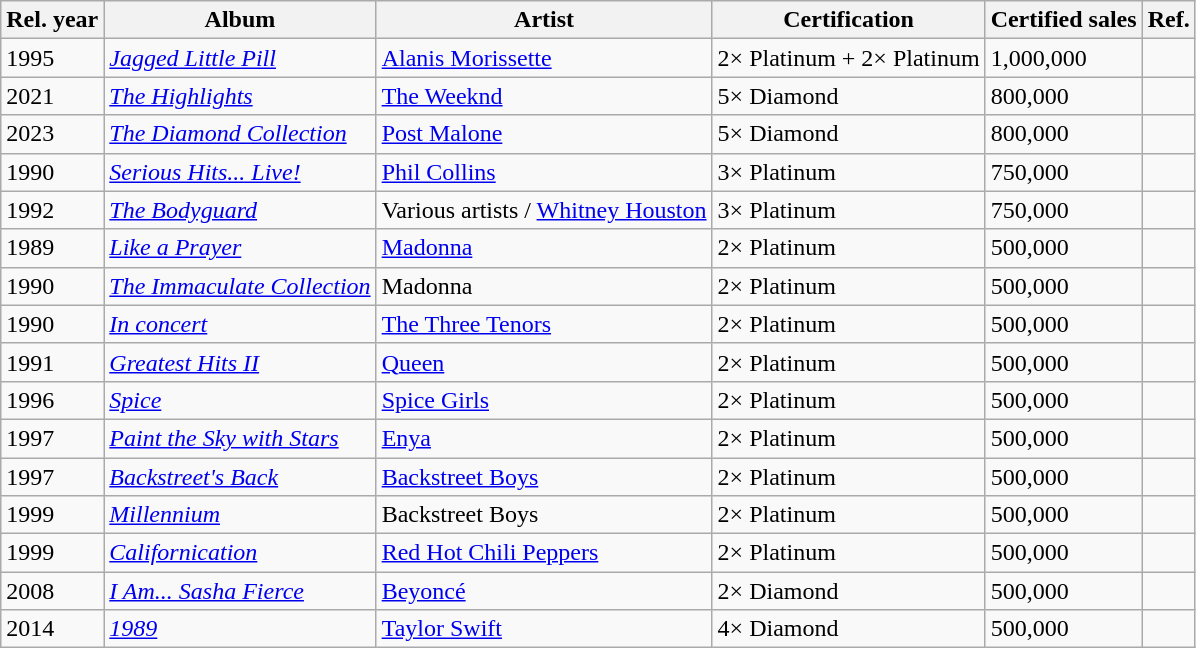<table class="wikitable">
<tr>
<th>Rel. year</th>
<th>Album</th>
<th>Artist</th>
<th>Certification</th>
<th>Certified sales</th>
<th>Ref.</th>
</tr>
<tr>
<td>1995</td>
<td><em><a href='#'>Jagged Little Pill</a></em></td>
<td><a href='#'>Alanis Morissette</a></td>
<td>2× Platinum + 2× Platinum</td>
<td>1,000,000</td>
<td></td>
</tr>
<tr>
<td>2021</td>
<td><em><a href='#'>The Highlights</a></em></td>
<td><a href='#'>The Weeknd</a></td>
<td>5× Diamond</td>
<td>800,000</td>
<td></td>
</tr>
<tr>
<td>2023</td>
<td><em><a href='#'>The Diamond Collection</a></em></td>
<td><a href='#'>Post Malone</a></td>
<td>5× Diamond</td>
<td>800,000</td>
<td></td>
</tr>
<tr>
<td>1990</td>
<td><em><a href='#'>Serious Hits... Live!</a></em></td>
<td><a href='#'>Phil Collins</a></td>
<td>3× Platinum</td>
<td>750,000</td>
<td></td>
</tr>
<tr>
<td>1992</td>
<td><em><a href='#'>The Bodyguard</a></em></td>
<td>Various artists / <a href='#'>Whitney Houston</a></td>
<td>3× Platinum</td>
<td>750,000</td>
<td></td>
</tr>
<tr>
<td>1989</td>
<td><em><a href='#'>Like a Prayer</a></em></td>
<td><a href='#'>Madonna</a></td>
<td>2× Platinum</td>
<td>500,000</td>
<td></td>
</tr>
<tr>
<td>1990</td>
<td><em><a href='#'>The Immaculate Collection</a></em></td>
<td>Madonna</td>
<td>2× Platinum</td>
<td>500,000</td>
<td></td>
</tr>
<tr>
<td>1990</td>
<td><em><a href='#'>In concert</a></em></td>
<td><a href='#'>The Three Tenors</a></td>
<td>2× Platinum</td>
<td>500,000</td>
<td></td>
</tr>
<tr>
<td>1991</td>
<td><em><a href='#'>Greatest Hits II</a></em></td>
<td><a href='#'>Queen</a></td>
<td>2× Platinum</td>
<td>500,000</td>
<td></td>
</tr>
<tr>
<td>1996</td>
<td><em><a href='#'>Spice</a></em></td>
<td><a href='#'>Spice Girls</a></td>
<td>2× Platinum</td>
<td>500,000</td>
<td></td>
</tr>
<tr>
<td>1997</td>
<td><em><a href='#'>Paint the Sky with Stars</a></em></td>
<td><a href='#'>Enya</a></td>
<td>2× Platinum</td>
<td>500,000</td>
<td></td>
</tr>
<tr>
<td>1997</td>
<td><em><a href='#'>Backstreet's Back</a></em></td>
<td><a href='#'>Backstreet Boys</a></td>
<td>2× Platinum</td>
<td>500,000</td>
<td></td>
</tr>
<tr>
<td>1999</td>
<td><em><a href='#'>Millennium</a></em></td>
<td>Backstreet Boys</td>
<td>2× Platinum</td>
<td>500,000</td>
<td></td>
</tr>
<tr>
<td>1999</td>
<td><em><a href='#'>Californication</a></em></td>
<td><a href='#'>Red Hot Chili Peppers</a></td>
<td>2× Platinum</td>
<td>500,000</td>
<td></td>
</tr>
<tr>
<td>2008</td>
<td><em><a href='#'>I Am... Sasha Fierce</a></em></td>
<td><a href='#'>Beyoncé</a></td>
<td>2× Diamond</td>
<td>500,000</td>
<td></td>
</tr>
<tr>
<td>2014</td>
<td><em><a href='#'>1989</a></em></td>
<td><a href='#'>Taylor Swift</a></td>
<td>4× Diamond</td>
<td>500,000</td>
<td></td>
</tr>
</table>
